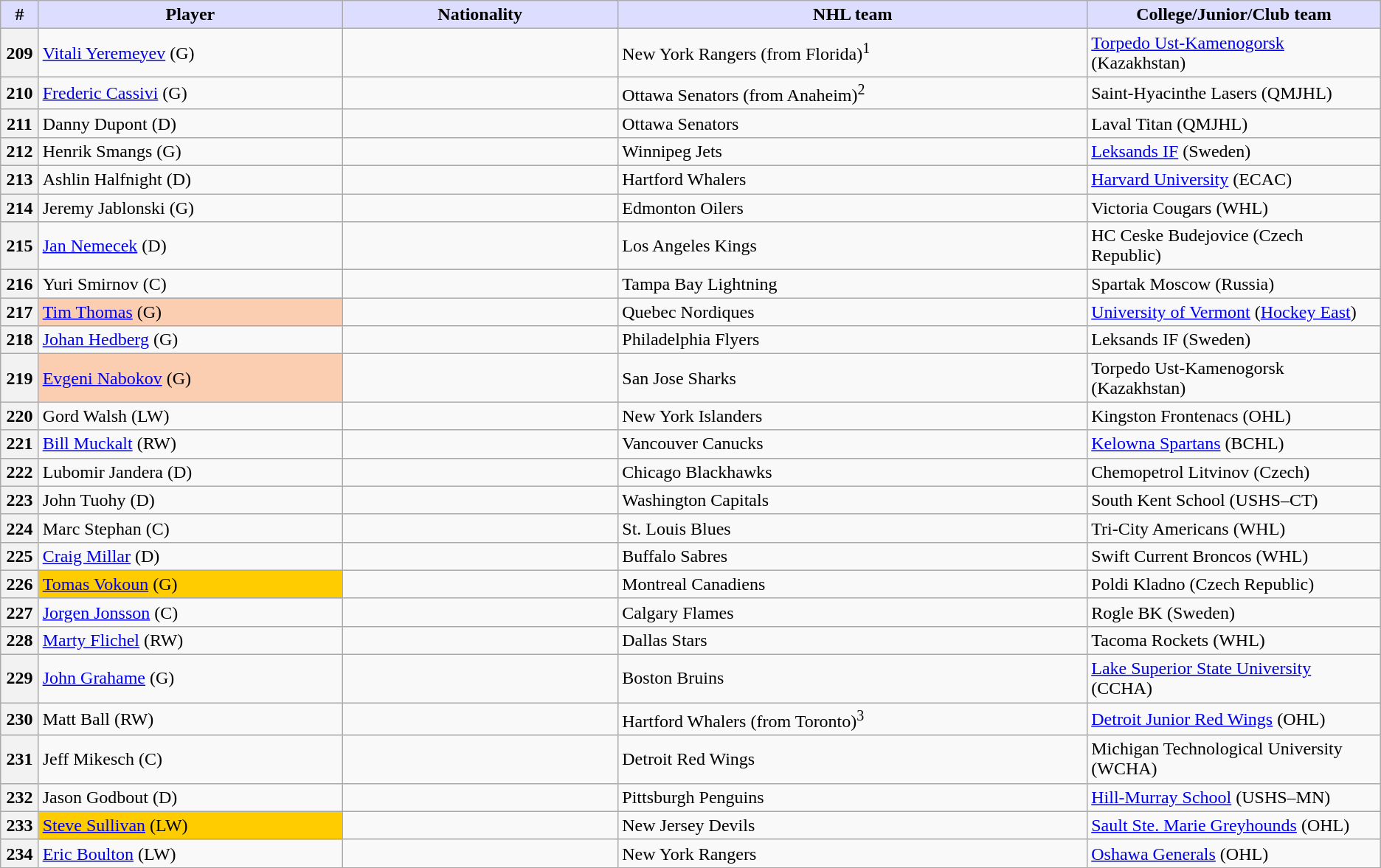<table class="wikitable">
<tr>
<th style="background:#ddf; width:2.75%;">#</th>
<th style="background:#ddf; width:22.0%;">Player</th>
<th style="background:#ddf; width:20.0%;">Nationality</th>
<th style="background:#ddf; width:34.0%;">NHL team</th>
<th style="background:#ddf; width:100.0%;">College/Junior/Club team</th>
</tr>
<tr>
<th>209</th>
<td><a href='#'>Vitali Yeremeyev</a> (G)</td>
<td></td>
<td>New York Rangers (from Florida)<sup>1</sup></td>
<td><a href='#'>Torpedo Ust-Kamenogorsk</a> (Kazakhstan)</td>
</tr>
<tr>
<th>210</th>
<td><a href='#'>Frederic Cassivi</a> (G)</td>
<td></td>
<td>Ottawa Senators (from Anaheim)<sup>2</sup></td>
<td>Saint-Hyacinthe Lasers (QMJHL)</td>
</tr>
<tr>
<th>211</th>
<td>Danny Dupont (D)</td>
<td></td>
<td>Ottawa Senators</td>
<td>Laval Titan (QMJHL)</td>
</tr>
<tr>
<th>212</th>
<td>Henrik Smangs (G)</td>
<td></td>
<td>Winnipeg Jets</td>
<td><a href='#'>Leksands IF</a> (Sweden)</td>
</tr>
<tr>
<th>213</th>
<td>Ashlin Halfnight (D)</td>
<td></td>
<td>Hartford Whalers</td>
<td><a href='#'>Harvard University</a> (ECAC)</td>
</tr>
<tr>
<th>214</th>
<td>Jeremy Jablonski (G)</td>
<td></td>
<td>Edmonton Oilers</td>
<td>Victoria Cougars (WHL)</td>
</tr>
<tr>
<th>215</th>
<td><a href='#'>Jan Nemecek</a> (D)</td>
<td></td>
<td>Los Angeles Kings</td>
<td>HC Ceske Budejovice (Czech Republic)</td>
</tr>
<tr>
<th>216</th>
<td>Yuri Smirnov (C)</td>
<td></td>
<td>Tampa Bay Lightning</td>
<td>Spartak Moscow (Russia)</td>
</tr>
<tr>
<th>217</th>
<td bgcolor="#FBCEB1"><a href='#'>Tim Thomas</a> (G)</td>
<td></td>
<td>Quebec Nordiques</td>
<td><a href='#'>University of Vermont</a> (<a href='#'>Hockey East</a>)</td>
</tr>
<tr>
<th>218</th>
<td><a href='#'>Johan Hedberg</a> (G)</td>
<td></td>
<td>Philadelphia Flyers</td>
<td>Leksands IF (Sweden)</td>
</tr>
<tr>
<th>219</th>
<td bgcolor="#FBCEB1"><a href='#'>Evgeni Nabokov</a> (G)</td>
<td></td>
<td>San Jose Sharks</td>
<td>Torpedo Ust-Kamenogorsk (Kazakhstan)</td>
</tr>
<tr>
<th>220</th>
<td>Gord Walsh (LW)</td>
<td></td>
<td>New York Islanders</td>
<td>Kingston Frontenacs (OHL)</td>
</tr>
<tr>
<th>221</th>
<td><a href='#'>Bill Muckalt</a> (RW)</td>
<td></td>
<td>Vancouver Canucks</td>
<td><a href='#'>Kelowna Spartans</a> (BCHL)</td>
</tr>
<tr>
<th>222</th>
<td>Lubomir Jandera (D)</td>
<td></td>
<td>Chicago Blackhawks</td>
<td>Chemopetrol Litvinov (Czech)</td>
</tr>
<tr>
<th>223</th>
<td>John Tuohy (D)</td>
<td></td>
<td>Washington Capitals</td>
<td>South Kent School (USHS–CT)</td>
</tr>
<tr>
<th>224</th>
<td>Marc Stephan (C)</td>
<td></td>
<td>St. Louis Blues</td>
<td>Tri-City Americans (WHL)</td>
</tr>
<tr>
<th>225</th>
<td><a href='#'>Craig Millar</a> (D)</td>
<td></td>
<td>Buffalo Sabres</td>
<td>Swift Current Broncos (WHL)</td>
</tr>
<tr>
<th>226</th>
<td bgcolor="#FFCC00"><a href='#'>Tomas Vokoun</a> (G)</td>
<td></td>
<td>Montreal Canadiens</td>
<td>Poldi Kladno (Czech Republic)</td>
</tr>
<tr>
<th>227</th>
<td><a href='#'>Jorgen Jonsson</a> (C)</td>
<td></td>
<td>Calgary Flames</td>
<td>Rogle BK (Sweden)</td>
</tr>
<tr>
<th>228</th>
<td><a href='#'>Marty Flichel</a> (RW)</td>
<td></td>
<td>Dallas Stars</td>
<td>Tacoma Rockets (WHL)</td>
</tr>
<tr>
<th>229</th>
<td><a href='#'>John Grahame</a> (G)</td>
<td></td>
<td>Boston Bruins</td>
<td><a href='#'>Lake Superior State University</a> (CCHA)</td>
</tr>
<tr>
<th>230</th>
<td>Matt Ball (RW)</td>
<td></td>
<td>Hartford Whalers (from Toronto)<sup>3</sup></td>
<td><a href='#'>Detroit Junior Red Wings</a> (OHL)</td>
</tr>
<tr>
<th>231</th>
<td>Jeff Mikesch (C)</td>
<td></td>
<td>Detroit Red Wings</td>
<td>Michigan Technological University (WCHA)</td>
</tr>
<tr>
<th>232</th>
<td>Jason Godbout (D)</td>
<td></td>
<td>Pittsburgh Penguins</td>
<td><a href='#'>Hill-Murray School</a> (USHS–MN)</td>
</tr>
<tr>
<th>233</th>
<td bgcolor="#FFCC00"><a href='#'>Steve Sullivan</a> (LW)</td>
<td></td>
<td>New Jersey Devils</td>
<td><a href='#'>Sault Ste. Marie Greyhounds</a> (OHL)</td>
</tr>
<tr>
<th>234</th>
<td><a href='#'>Eric Boulton</a> (LW)</td>
<td></td>
<td>New York Rangers</td>
<td><a href='#'>Oshawa Generals</a> (OHL)</td>
</tr>
</table>
